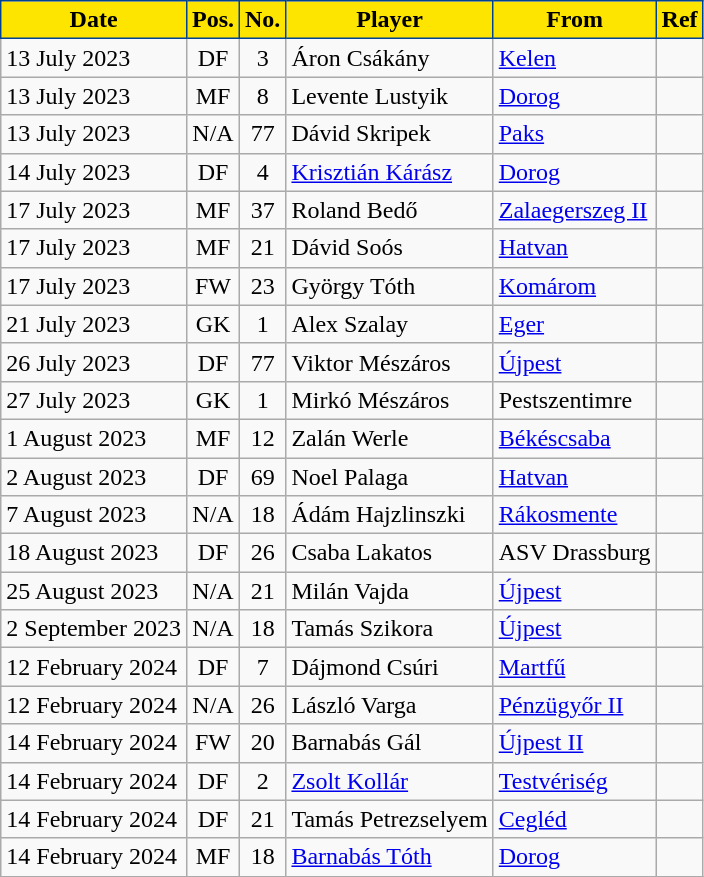<table class="wikitable plainrowheaders sortable">
<tr>
<th style="background-color:#FDE500;color:black;border:1px solid #004292">Date</th>
<th style="background-color:#FDE500;color:black;border:1px solid #004292">Pos.</th>
<th style="background-color:#FDE500;color:black;border:1px solid #004292">No.</th>
<th style="background-color:#FDE500;color:black;border:1px solid #004292">Player</th>
<th style="background-color:#FDE500;color:black;border:1px solid #004292">From</th>
<th style="background-color:#FDE500;color:black;border:1px solid #004292">Ref</th>
</tr>
<tr>
<td>13 July 2023</td>
<td style="text-align:center;">DF</td>
<td style="text-align:center;">3</td>
<td style="text-align:left;"> Áron Csákány</td>
<td style="text-align:left;"><a href='#'>Kelen</a></td>
<td></td>
</tr>
<tr>
<td>13 July 2023</td>
<td style="text-align:center;">MF</td>
<td style="text-align:center;">8</td>
<td style="text-align:left;"> Levente Lustyik</td>
<td style="text-align:left;"><a href='#'>Dorog</a></td>
<td></td>
</tr>
<tr>
<td>13 July 2023</td>
<td style="text-align:center;">N/A</td>
<td style="text-align:center;">77</td>
<td style="text-align:left;"> Dávid Skripek</td>
<td style="text-align:left;"><a href='#'>Paks</a></td>
<td></td>
</tr>
<tr>
<td>14 July 2023</td>
<td style="text-align:center;">DF</td>
<td style="text-align:center;">4</td>
<td style="text-align:left;"> <a href='#'>Krisztián Kárász</a></td>
<td style="text-align:left;"><a href='#'>Dorog</a></td>
<td></td>
</tr>
<tr>
<td>17 July 2023</td>
<td style="text-align:center;">MF</td>
<td style="text-align:center;">37</td>
<td style="text-align:left;"> Roland Bedő</td>
<td style="text-align:left;"><a href='#'>Zalaegerszeg II</a></td>
<td></td>
</tr>
<tr>
<td>17 July 2023</td>
<td style="text-align:center;">MF</td>
<td style="text-align:center;">21</td>
<td style="text-align:left;"> Dávid Soós</td>
<td style="text-align:left;"><a href='#'>Hatvan</a></td>
<td></td>
</tr>
<tr>
<td>17 July 2023</td>
<td style="text-align:center;">FW</td>
<td style="text-align:center;">23</td>
<td style="text-align:left;"> György Tóth</td>
<td style="text-align:left;"><a href='#'>Komárom</a></td>
<td></td>
</tr>
<tr>
<td>21 July 2023</td>
<td style="text-align:center;">GK</td>
<td style="text-align:center;">1</td>
<td style="text-align:left;"> Alex Szalay</td>
<td style="text-align:left;"><a href='#'>Eger</a></td>
<td></td>
</tr>
<tr>
<td>26 July 2023</td>
<td style="text-align:center;">DF</td>
<td style="text-align:center;">77</td>
<td style="text-align:left;"> Viktor Mészáros</td>
<td style="text-align:left;"><a href='#'>Újpest</a></td>
<td></td>
</tr>
<tr>
<td>27 July 2023</td>
<td style="text-align:center;">GK</td>
<td style="text-align:center;">1</td>
<td style="text-align:left;"> Mirkó Mészáros</td>
<td style="text-align:left;">Pestszentimre</td>
<td></td>
</tr>
<tr>
<td>1 August 2023</td>
<td style="text-align:center;">MF</td>
<td style="text-align:center;">12</td>
<td style="text-align:left;"> Zalán Werle</td>
<td style="text-align:left;"><a href='#'>Békéscsaba</a></td>
<td></td>
</tr>
<tr>
<td>2 August 2023</td>
<td style="text-align:center;">DF</td>
<td style="text-align:center;">69</td>
<td style="text-align:left;"> Noel Palaga</td>
<td style="text-align:left;"><a href='#'>Hatvan</a></td>
<td></td>
</tr>
<tr>
<td>7 August 2023</td>
<td style="text-align:center;">N/A</td>
<td style="text-align:center;">18</td>
<td style="text-align:left;"> Ádám Hajzlinszki</td>
<td style="text-align:left;"><a href='#'>Rákosmente</a></td>
<td></td>
</tr>
<tr>
<td>18 August 2023</td>
<td style="text-align:center;">DF</td>
<td style="text-align:center;">26</td>
<td style="text-align:left;"> Csaba Lakatos</td>
<td style="text-align:left;"> ASV Drassburg</td>
<td></td>
</tr>
<tr>
<td>25 August 2023</td>
<td style="text-align:center;">N/A</td>
<td style="text-align:center;">21</td>
<td style="text-align:left;"> Milán Vajda</td>
<td style="text-align:left;"><a href='#'>Újpest</a></td>
<td></td>
</tr>
<tr>
<td>2 September 2023</td>
<td style="text-align:center;">N/A</td>
<td style="text-align:center;">18</td>
<td style="text-align:left;"> Tamás Szikora</td>
<td style="text-align:left;"><a href='#'>Újpest</a></td>
<td></td>
</tr>
<tr>
<td>12 February 2024</td>
<td style="text-align:center;">DF</td>
<td style="text-align:center;">7</td>
<td style="text-align:left;"> Dájmond Csúri</td>
<td style="text-align:left;"><a href='#'>Martfű</a></td>
<td></td>
</tr>
<tr>
<td>12 February 2024</td>
<td style="text-align:center;">N/A</td>
<td style="text-align:center;">26</td>
<td style="text-align:left;"> László Varga</td>
<td style="text-align:left;"><a href='#'>Pénzügyőr II</a></td>
<td></td>
</tr>
<tr>
<td>14 February 2024</td>
<td style="text-align:center;">FW</td>
<td style="text-align:center;">20</td>
<td style="text-align:left;"> Barnabás Gál</td>
<td style="text-align:left;"><a href='#'>Újpest II</a></td>
<td></td>
</tr>
<tr>
<td>14 February 2024</td>
<td style="text-align:center;">DF</td>
<td style="text-align:center;">2</td>
<td style="text-align:left;"> <a href='#'>Zsolt Kollár</a></td>
<td style="text-align:left;"><a href='#'>Testvériség</a></td>
<td></td>
</tr>
<tr>
<td>14 February 2024</td>
<td style="text-align:center;">DF</td>
<td style="text-align:center;">21</td>
<td style="text-align:left;"> Tamás Petrezselyem</td>
<td style="text-align:left;"><a href='#'>Cegléd</a></td>
<td></td>
</tr>
<tr>
<td>14 February 2024</td>
<td style="text-align:center;">MF</td>
<td style="text-align:center;">18</td>
<td style="text-align:left;"> <a href='#'>Barnabás Tóth</a></td>
<td style="text-align:left;"><a href='#'>Dorog</a></td>
<td></td>
</tr>
<tr>
</tr>
</table>
